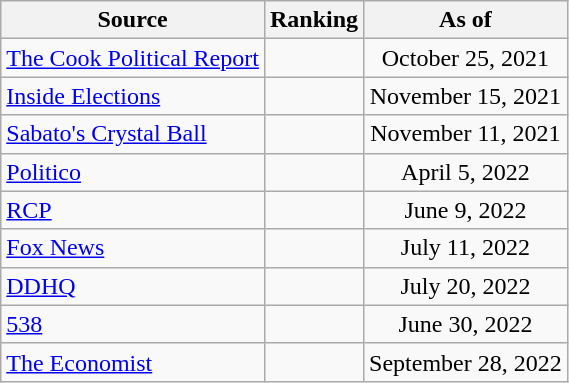<table class="wikitable" style="text-align:center">
<tr>
<th>Source</th>
<th>Ranking</th>
<th>As of</th>
</tr>
<tr>
<td align=left><a href='#'>The Cook Political Report</a></td>
<td></td>
<td>October 25, 2021</td>
</tr>
<tr>
<td align=left><a href='#'>Inside Elections</a></td>
<td></td>
<td>November 15, 2021</td>
</tr>
<tr>
<td align=left><a href='#'>Sabato's Crystal Ball</a></td>
<td></td>
<td>November 11, 2021</td>
</tr>
<tr>
<td align="left"><a href='#'>Politico</a></td>
<td></td>
<td>April 5, 2022</td>
</tr>
<tr>
<td align="left"><a href='#'>RCP</a></td>
<td></td>
<td>June 9, 2022</td>
</tr>
<tr>
<td align=left><a href='#'>Fox News</a></td>
<td></td>
<td>July 11, 2022</td>
</tr>
<tr>
<td align="left"><a href='#'>DDHQ</a></td>
<td></td>
<td>July 20, 2022</td>
</tr>
<tr>
<td align="left"><a href='#'>538</a></td>
<td></td>
<td>June 30, 2022</td>
</tr>
<tr>
<td align="left"><a href='#'>The Economist</a></td>
<td></td>
<td>September 28, 2022</td>
</tr>
</table>
